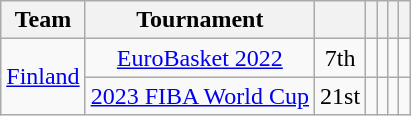<table class="wikitable" style=" text-align:center;">
<tr>
<th>Team</th>
<th>Tournament</th>
<th></th>
<th></th>
<th></th>
<th></th>
<th></th>
</tr>
<tr>
<td rowspan=2><a href='#'>Finland</a></td>
<td><a href='#'>EuroBasket 2022</a></td>
<td>7th</td>
<td></td>
<td></td>
<td></td>
<td></td>
</tr>
<tr>
<td><a href='#'>2023 FIBA World Cup</a></td>
<td>21st</td>
<td></td>
<td></td>
<td></td>
<td></td>
</tr>
</table>
